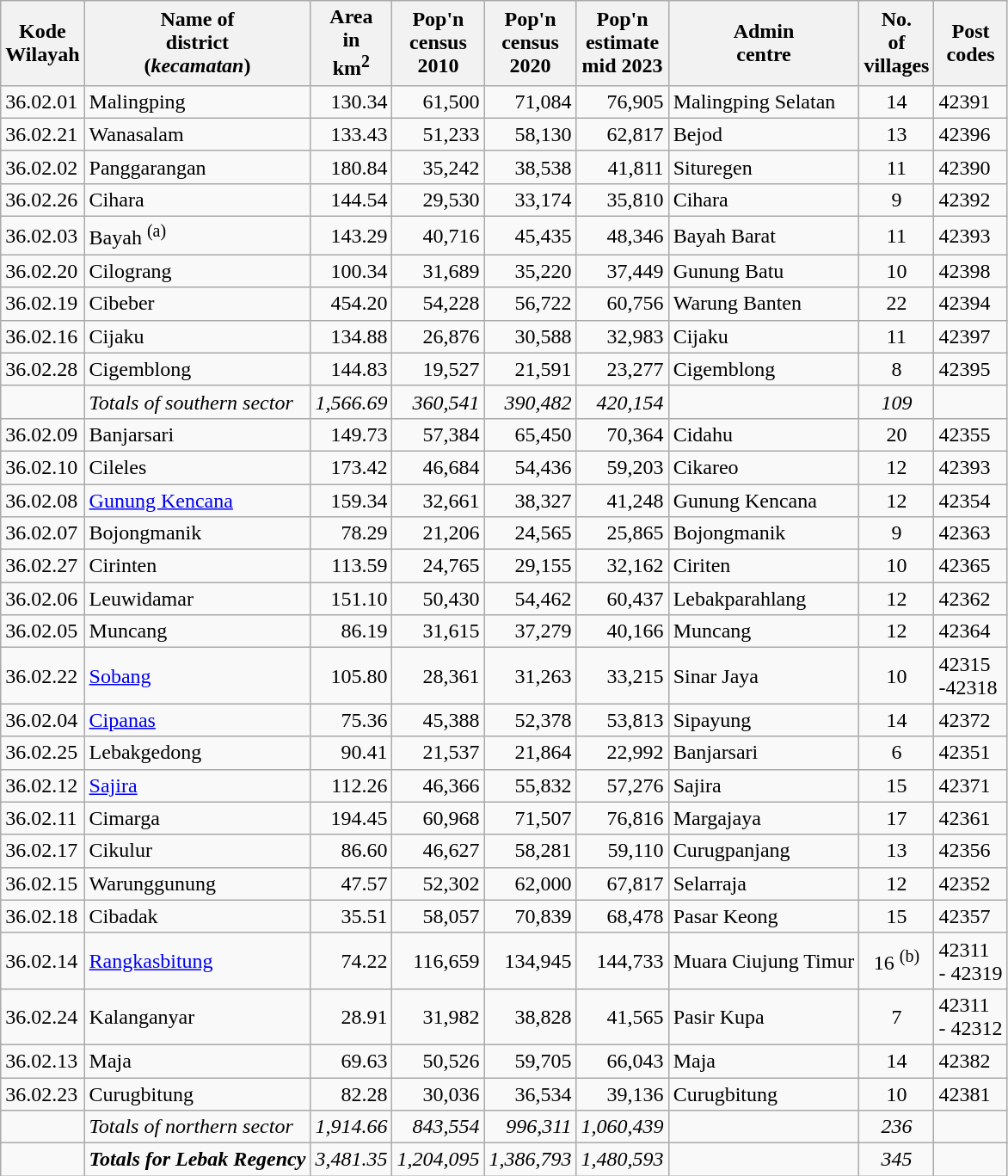<table class="sortable wikitable">
<tr>
<th>Kode <br>Wilayah</th>
<th>Name of<br>district<br>(<em>kecamatan</em>)</th>
<th>Area <br> in <br>km<sup>2</sup></th>
<th>Pop'n<br>census<br>2010</th>
<th>Pop'n<br>census<br>2020</th>
<th>Pop'n<br>estimate<br>mid 2023</th>
<th>Admin<br> centre</th>
<th>No. <br>of<br>villages</th>
<th>Post<br>codes</th>
</tr>
<tr>
<td>36.02.01</td>
<td>Malingping </td>
<td align="right">130.34</td>
<td align="right">61,500</td>
<td align="right">71,084</td>
<td align="right">76,905</td>
<td>Malingping Selatan</td>
<td align="center">14</td>
<td>42391</td>
</tr>
<tr>
<td>36.02.21</td>
<td>Wanasalam </td>
<td align="right">133.43</td>
<td align="right">51,233</td>
<td align="right">58,130</td>
<td align="right">62,817</td>
<td>Bejod</td>
<td align="center">13</td>
<td>42396</td>
</tr>
<tr>
<td>36.02.02</td>
<td>Panggarangan </td>
<td align="right">180.84</td>
<td align="right">35,242</td>
<td align="right">38,538</td>
<td align="right">41,811</td>
<td>Situregen</td>
<td align="center">11</td>
<td>42390</td>
</tr>
<tr>
<td>36.02.26</td>
<td><span>Cihara</span></td>
<td align="right">144.54</td>
<td align="right">29,530</td>
<td align="right">33,174</td>
<td align="right">35,810</td>
<td>Cihara</td>
<td align="center">9</td>
<td>42392</td>
</tr>
<tr>
<td>36.02.03</td>
<td>Bayah <sup>(a)</sup> </td>
<td align="right">143.29</td>
<td align="right">40,716</td>
<td align="right">45,435</td>
<td align="right">48,346</td>
<td>Bayah Barat</td>
<td align="center">11</td>
<td>42393</td>
</tr>
<tr>
<td>36.02.20</td>
<td>Cilograng </td>
<td align="right">100.34</td>
<td align="right">31,689</td>
<td align="right">35,220</td>
<td align="right">37,449</td>
<td>Gunung Batu</td>
<td align="center">10</td>
<td>42398</td>
</tr>
<tr>
<td>36.02.19</td>
<td>Cibeber </td>
<td align="right">454.20</td>
<td align="right">54,228</td>
<td align="right">56,722</td>
<td align="right">60,756</td>
<td>Warung Banten</td>
<td align="center">22</td>
<td>42394</td>
</tr>
<tr>
<td>36.02.16</td>
<td>Cijaku </td>
<td align="right">134.88</td>
<td align="right">26,876</td>
<td align="right">30,588</td>
<td align="right">32,983</td>
<td>Cijaku</td>
<td align="center">11</td>
<td>42397</td>
</tr>
<tr>
<td>36.02.28</td>
<td>Cigemblong </td>
<td align="right">144.83</td>
<td align="right">19,527</td>
<td align="right">21,591</td>
<td align="right">23,277</td>
<td>Cigemblong</td>
<td align="center">8</td>
<td>42395</td>
</tr>
<tr>
<td></td>
<td><em>Totals of southern sector</em></td>
<td align="right"><em>1,566.69</em></td>
<td align="right"><em>360,541</em></td>
<td align="right"><em>390,482</em></td>
<td align="right"><em>420,154</em></td>
<td></td>
<td align="center"><em>109</em></td>
<td></td>
</tr>
<tr>
<td>36.02.09</td>
<td>Banjarsari </td>
<td align="right">149.73</td>
<td align="right">57,384</td>
<td align="right">65,450</td>
<td align="right">70,364</td>
<td>Cidahu</td>
<td align="center">20</td>
<td>42355</td>
</tr>
<tr>
<td>36.02.10</td>
<td>Cileles </td>
<td align="right">173.42</td>
<td align="right">46,684</td>
<td align="right">54,436</td>
<td align="right">59,203</td>
<td>Cikareo</td>
<td align="center">12</td>
<td>42393</td>
</tr>
<tr>
<td>36.02.08</td>
<td><a href='#'>Gunung Kencana</a></td>
<td align="right">159.34</td>
<td align="right">32,661</td>
<td align="right">38,327</td>
<td align="right">41,248</td>
<td>Gunung Kencana</td>
<td align="center">12</td>
<td>42354</td>
</tr>
<tr>
<td>36.02.07</td>
<td>Bojongmanik </td>
<td align="right">78.29</td>
<td align="right">21,206</td>
<td align="right">24,565</td>
<td align="right">25,865</td>
<td>Bojongmanik</td>
<td align="center">9</td>
<td>42363</td>
</tr>
<tr>
<td>36.02.27</td>
<td>Cirinten </td>
<td align="right">113.59</td>
<td align="right">24,765</td>
<td align="right">29,155</td>
<td align="right">32,162</td>
<td>Ciriten</td>
<td align="center">10</td>
<td>42365</td>
</tr>
<tr>
<td>36.02.06</td>
<td>Leuwidamar </td>
<td align="right">151.10</td>
<td align="right">50,430</td>
<td align="right">54,462</td>
<td align="right">60,437</td>
<td>Lebakparahlang</td>
<td align="center">12</td>
<td>42362</td>
</tr>
<tr>
<td>36.02.05</td>
<td>Muncang </td>
<td align="right">86.19</td>
<td align="right">31,615</td>
<td align="right">37,279</td>
<td align="right">40,166</td>
<td>Muncang</td>
<td align="center">12</td>
<td>42364</td>
</tr>
<tr>
<td>36.02.22</td>
<td><a href='#'>Sobang</a></td>
<td align="right">105.80</td>
<td align="right">28,361</td>
<td align="right">31,263</td>
<td align="right">33,215</td>
<td>Sinar Jaya</td>
<td align="center">10</td>
<td>42315<br>-42318</td>
</tr>
<tr>
<td>36.02.04</td>
<td><a href='#'>Cipanas</a></td>
<td align="right">75.36</td>
<td align="right">45,388</td>
<td align="right">52,378</td>
<td align="right">53,813</td>
<td>Sipayung</td>
<td align="center">14</td>
<td>42372</td>
</tr>
<tr>
<td>36.02.25</td>
<td>Lebakgedong </td>
<td align="right">90.41</td>
<td align="right">21,537</td>
<td align="right">21,864</td>
<td align="right">22,992</td>
<td>Banjarsari</td>
<td align="center">6</td>
<td>42351</td>
</tr>
<tr>
<td>36.02.12</td>
<td><a href='#'>Sajira</a></td>
<td align="right">112.26</td>
<td align="right">46,366</td>
<td align="right">55,832</td>
<td align="right">57,276</td>
<td>Sajira</td>
<td align="center">15</td>
<td>42371</td>
</tr>
<tr>
<td>36.02.11</td>
<td>Cimarga </td>
<td align="right">194.45</td>
<td align="right">60,968</td>
<td align="right">71,507</td>
<td align="right">76,816</td>
<td>Margajaya</td>
<td align="center">17</td>
<td>42361</td>
</tr>
<tr>
<td>36.02.17</td>
<td>Cikulur </td>
<td align="right">86.60</td>
<td align="right">46,627</td>
<td align="right">58,281</td>
<td align="right">59,110</td>
<td>Curugpanjang</td>
<td align="center">13</td>
<td>42356</td>
</tr>
<tr>
<td>36.02.15</td>
<td>Warunggunung </td>
<td align="right">47.57</td>
<td align="right">52,302</td>
<td align="right">62,000</td>
<td align="right">67,817</td>
<td>Selarraja</td>
<td align="center">12</td>
<td>42352</td>
</tr>
<tr>
<td>36.02.18</td>
<td>Cibadak </td>
<td align="right">35.51</td>
<td align="right">58,057</td>
<td align="right">70,839</td>
<td align="right">68,478</td>
<td>Pasar Keong</td>
<td align="center">15</td>
<td>42357</td>
</tr>
<tr>
<td>36.02.14</td>
<td><a href='#'>Rangkasbitung</a></td>
<td align="right">74.22</td>
<td align="right">116,659</td>
<td align="right">134,945</td>
<td align="right">144,733</td>
<td>Muara Ciujung Timur</td>
<td align="center">16 <sup>(b)</sup></td>
<td>42311<br>- 42319</td>
</tr>
<tr>
<td>36.02.24</td>
<td>Kalanganyar </td>
<td align="right">28.91</td>
<td align="right">31,982</td>
<td align="right">38,828</td>
<td align="right">41,565</td>
<td>Pasir Kupa</td>
<td align="center">7</td>
<td>42311<br>- 42312</td>
</tr>
<tr>
<td>36.02.13</td>
<td>Maja </td>
<td align="right">69.63</td>
<td align="right">50,526</td>
<td align="right">59,705</td>
<td align="right">66,043</td>
<td>Maja</td>
<td align="center">14</td>
<td>42382</td>
</tr>
<tr>
<td>36.02.23</td>
<td>Curugbitung </td>
<td align="right">82.28</td>
<td align="right">30,036</td>
<td align="right">36,534</td>
<td align="right">39,136</td>
<td>Curugbitung</td>
<td align="center">10</td>
<td>42381</td>
</tr>
<tr>
<td></td>
<td><em>Totals of northern sector</em></td>
<td align="right"><em>1,914.66</em></td>
<td align="right"><em>843,554</em></td>
<td align="right"><em>996,311</em></td>
<td align="right"><em>1,060,439</em></td>
<td></td>
<td align="center"><em>236</em></td>
<td></td>
</tr>
<tr>
<td></td>
<td><strong><em>Totals for Lebak Regency</em></strong></td>
<td align="right"><em>3,481.35</em></td>
<td align="right"><em>1,204,095</em></td>
<td align="right"><em>1,386,793</em></td>
<td align="right"><em>1,480,593</em></td>
<td></td>
<td align="center"><em>345</em></td>
<td></td>
</tr>
</table>
